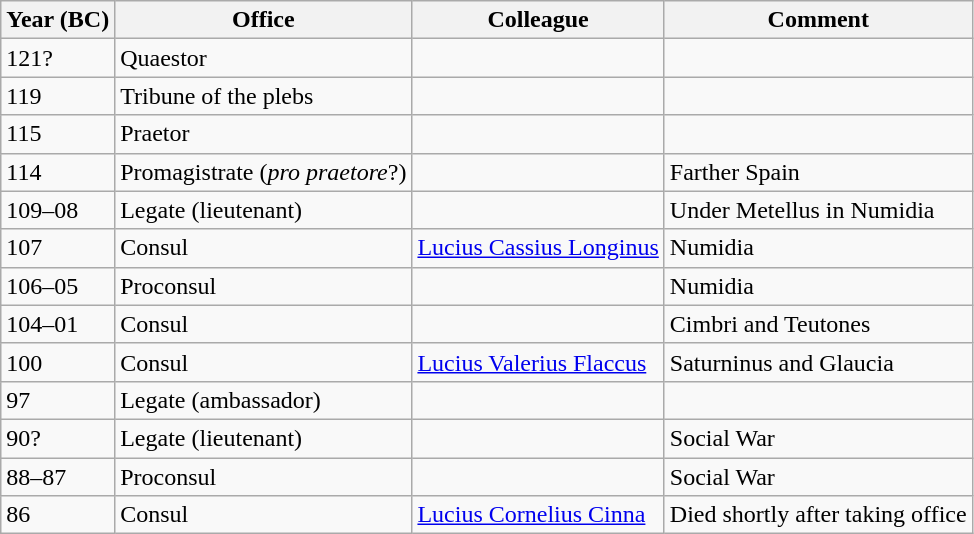<table class="wikitable mw-collapsible mw-collapsed">
<tr>
<th>Year (BC)</th>
<th>Office</th>
<th>Colleague</th>
<th>Comment</th>
</tr>
<tr>
<td>121?</td>
<td>Quaestor</td>
<td></td>
<td></td>
</tr>
<tr>
<td>119</td>
<td>Tribune of the plebs</td>
<td></td>
<td></td>
</tr>
<tr>
<td>115</td>
<td>Praetor</td>
<td></td>
<td></td>
</tr>
<tr>
<td>114</td>
<td>Promagistrate (<em>pro praetore</em>?)</td>
<td></td>
<td>Farther Spain</td>
</tr>
<tr>
<td>109–08</td>
<td>Legate (lieutenant)</td>
<td></td>
<td>Under Metellus in Numidia</td>
</tr>
<tr>
<td>107</td>
<td>Consul</td>
<td><a href='#'>Lucius Cassius Longinus</a></td>
<td>Numidia</td>
</tr>
<tr>
<td>106–05</td>
<td>Proconsul</td>
<td></td>
<td>Numidia</td>
</tr>
<tr>
<td>104–01</td>
<td>Consul</td>
<td></td>
<td>Cimbri and Teutones</td>
</tr>
<tr>
<td>100</td>
<td>Consul</td>
<td><a href='#'>Lucius Valerius Flaccus</a></td>
<td>Saturninus and Glaucia</td>
</tr>
<tr>
<td>97</td>
<td>Legate (ambassador)</td>
<td></td>
<td></td>
</tr>
<tr>
<td>90?</td>
<td>Legate (lieutenant)</td>
<td></td>
<td>Social War</td>
</tr>
<tr>
<td>88–87</td>
<td>Proconsul</td>
<td></td>
<td>Social War</td>
</tr>
<tr>
<td>86</td>
<td>Consul</td>
<td><a href='#'>Lucius Cornelius Cinna</a></td>
<td>Died shortly after taking office</td>
</tr>
</table>
